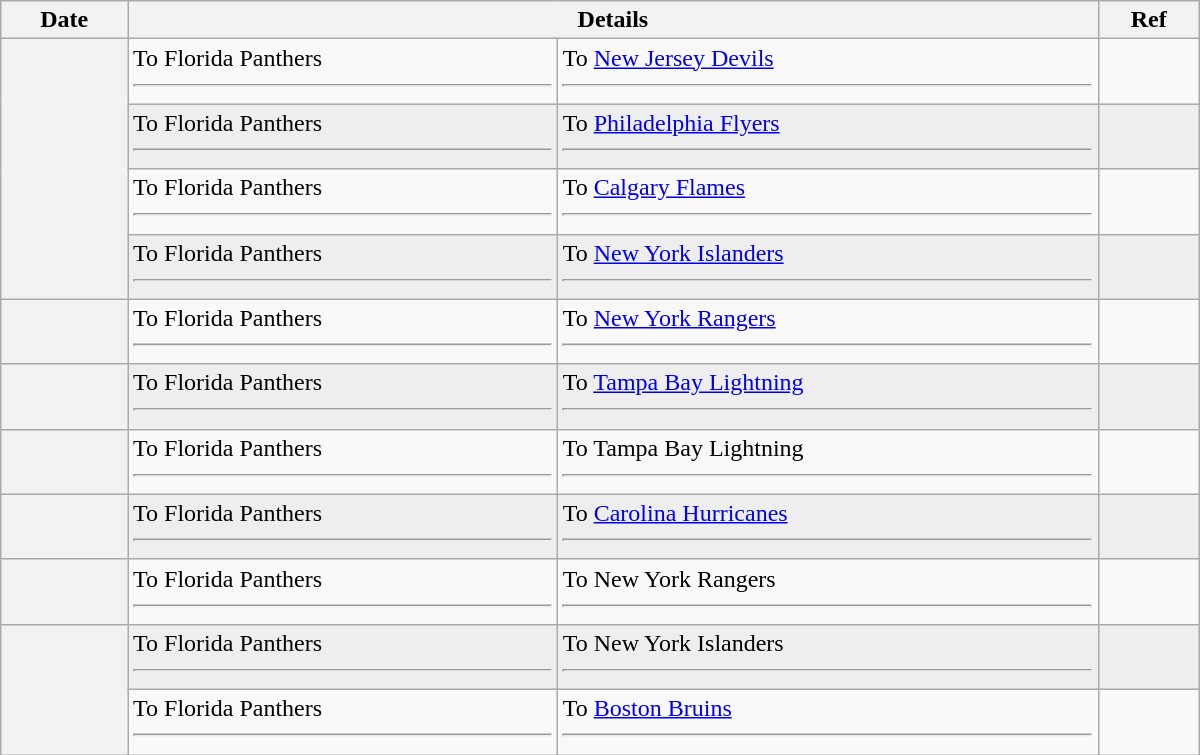<table class="wikitable plainrowheaders" style="width: 50em;">
<tr>
<th scope="col">Date</th>
<th scope="col" colspan="2">Details</th>
<th scope="col">Ref</th>
</tr>
<tr>
<th scope="row" rowspan=4></th>
<td valign="top">To Florida Panthers <hr></td>
<td valign="top">To <a href='#'>New Jersey Devils</a> <hr></td>
<td></td>
</tr>
<tr bgcolor="#eeeeee">
<td valign="top">To Florida Panthers <hr></td>
<td valign="top">To <a href='#'>Philadelphia Flyers</a> <hr></td>
<td></td>
</tr>
<tr>
<td valign="top">To Florida Panthers <hr></td>
<td valign="top">To <a href='#'>Calgary Flames</a> <hr></td>
<td></td>
</tr>
<tr bgcolor="#eeeeee">
<td valign="top">To Florida Panthers <hr></td>
<td valign="top">To <a href='#'>New York Islanders</a> <hr></td>
<td></td>
</tr>
<tr>
<th scope="row"></th>
<td valign="top">To Florida Panthers <hr></td>
<td valign="top">To <a href='#'>New York Rangers</a> <hr></td>
<td></td>
</tr>
<tr bgcolor="#eeeeee">
<th scope="row"></th>
<td valign="top">To Florida Panthers <hr></td>
<td valign="top">To <a href='#'>Tampa Bay Lightning</a> <hr></td>
<td></td>
</tr>
<tr>
<th scope="row"></th>
<td valign="top">To Florida Panthers <hr></td>
<td valign="top">To Tampa Bay Lightning <hr></td>
<td></td>
</tr>
<tr bgcolor="#eeeeee">
<th scope="row"></th>
<td valign="top">To Florida Panthers <hr></td>
<td valign="top">To <a href='#'>Carolina Hurricanes</a> <hr></td>
<td></td>
</tr>
<tr>
<th scope="row"></th>
<td valign="top">To Florida Panthers <hr></td>
<td valign="top">To New York Rangers <hr></td>
<td></td>
</tr>
<tr bgcolor="#eeeeee">
<th scope="row" rowspan=2></th>
<td valign="top">To Florida Panthers <hr></td>
<td valign="top">To New York Islanders <hr></td>
<td></td>
</tr>
<tr>
<td valign="top">To Florida Panthers <hr></td>
<td valign="top">To <a href='#'>Boston Bruins</a> <hr></td>
<td></td>
</tr>
</table>
